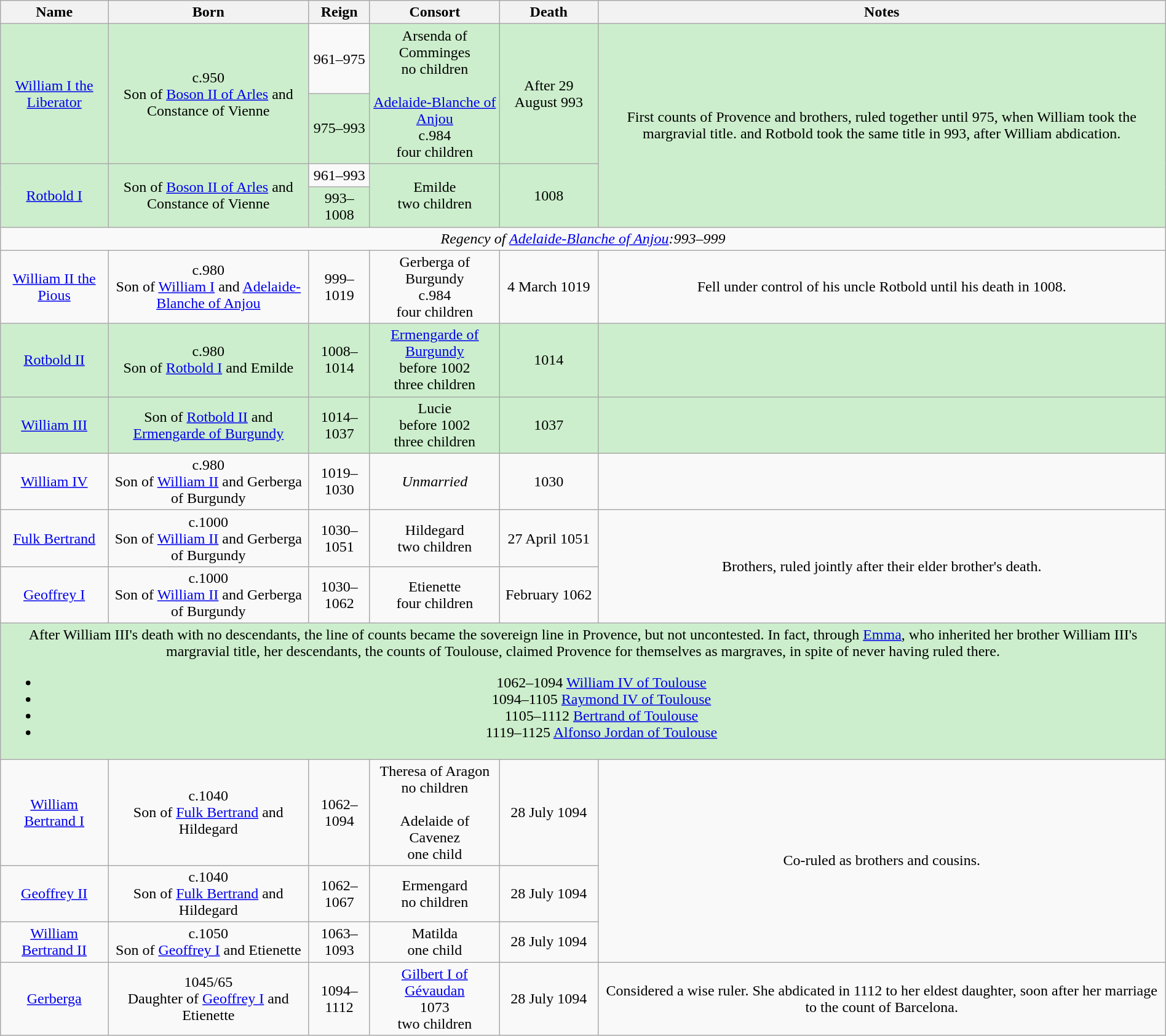<table class="wikitable" style="width:100%; text-align:center;">
<tr>
<th>Name</th>
<th>Born</th>
<th>Reign</th>
<th>Consort</th>
<th>Death</th>
<th>Notes</th>
</tr>
<tr>
<td bgcolor=#cec rowspan="2"><a href='#'>William I the Liberator</a></td>
<td bgcolor=#cec rowspan="2">c.950<br>Son of <a href='#'>Boson II of Arles</a> and Constance of Vienne</td>
<td>961–975</td>
<td bgcolor=#cec rowspan="2">Arsenda of Comminges<br>no children<br><br><a href='#'>Adelaide-Blanche of Anjou</a><br>c.984<br>four children</td>
<td bgcolor=#cec rowspan="2">After 29 August 993</td>
<td bgcolor=#cec rowspan="4">First counts of Provence and brothers, ruled together until 975, when William took the margravial title. and Rotbold took the same title in 993, after William abdication.</td>
</tr>
<tr>
<td bgcolor=#cec>975–993</td>
</tr>
<tr>
<td bgcolor=#cec rowspan="2"><a href='#'>Rotbold I</a></td>
<td bgcolor=#cec rowspan="2">Son of <a href='#'>Boson II of Arles</a> and Constance of Vienne</td>
<td>961–993</td>
<td bgcolor=#cec rowspan="2">Emilde<br>two children</td>
<td bgcolor=#cec rowspan="2">1008</td>
</tr>
<tr>
<td bgcolor=#cec>993–1008</td>
</tr>
<tr>
<td colspan="7"><em>Regency of <a href='#'>Adelaide-Blanche of Anjou</a>:993–999</em></td>
</tr>
<tr>
<td><a href='#'>William II the Pious</a></td>
<td>c.980<br>Son of <a href='#'>William I</a> and <a href='#'>Adelaide-Blanche of Anjou</a></td>
<td>999–1019</td>
<td>Gerberga of Burgundy<br>c.984<br>four children</td>
<td>4 March 1019</td>
<td>Fell under control of his uncle Rotbold until his death in 1008.</td>
</tr>
<tr>
<td bgcolor=#cec><a href='#'>Rotbold II</a></td>
<td bgcolor=#cec>c.980<br>Son of <a href='#'>Rotbold I</a> and Emilde</td>
<td bgcolor=#cec>1008–1014</td>
<td bgcolor=#cec><a href='#'>Ermengarde of Burgundy</a><br>before 1002<br>three children</td>
<td bgcolor=#cec>1014</td>
<td bgcolor=#cec></td>
</tr>
<tr>
<td bgcolor=#cec><a href='#'>William III</a></td>
<td bgcolor=#cec>Son of <a href='#'>Rotbold II</a> and <a href='#'>Ermengarde of Burgundy</a></td>
<td bgcolor=#cec>1014–1037</td>
<td bgcolor=#cec>Lucie<br>before 1002<br>three children</td>
<td bgcolor=#cec>1037</td>
<td bgcolor=#cec></td>
</tr>
<tr>
<td><a href='#'>William IV</a></td>
<td>c.980<br>Son of <a href='#'>William II</a> and Gerberga of Burgundy</td>
<td>1019–1030</td>
<td><em>Unmarried</em></td>
<td>1030</td>
<td></td>
</tr>
<tr>
<td><a href='#'>Fulk Bertrand</a></td>
<td>c.1000<br>Son of <a href='#'>William II</a> and Gerberga of Burgundy</td>
<td>1030–1051</td>
<td>Hildegard<br>two children</td>
<td>27 April 1051</td>
<td rowspan="2">Brothers, ruled jointly after their elder brother's death.</td>
</tr>
<tr>
<td><a href='#'>Geoffrey I</a></td>
<td>c.1000<br>Son of <a href='#'>William II</a> and Gerberga of Burgundy</td>
<td>1030–1062</td>
<td>Etienette<br>four children</td>
<td>February 1062</td>
</tr>
<tr>
<td bgcolor=#cec colspan="7">After William III's death with no descendants, the line of counts became the sovereign line in Provence, but not uncontested. In fact, through <a href='#'>Emma</a>, who inherited her brother William III's margravial title, her descendants, the counts of Toulouse, claimed Provence for themselves as margraves, in spite of never having ruled there.<br><ul><li>1062–1094 <a href='#'>William IV of Toulouse</a></li><li>1094–1105 <a href='#'>Raymond IV of Toulouse</a></li><li>1105–1112 <a href='#'>Bertrand of Toulouse</a></li><li>1119–1125 <a href='#'>Alfonso Jordan of Toulouse</a></li></ul></td>
</tr>
<tr>
<td><a href='#'>William Bertrand I</a></td>
<td>c.1040<br>Son of <a href='#'>Fulk Bertrand</a> and Hildegard</td>
<td>1062–1094</td>
<td>Theresa of Aragon<br>no children<br><br>Adelaide of Cavenez<br>one child</td>
<td>28 July 1094</td>
<td rowspan="3">Co-ruled as brothers and cousins.</td>
</tr>
<tr>
<td><a href='#'>Geoffrey II</a></td>
<td>c.1040<br>Son of <a href='#'>Fulk Bertrand</a> and Hildegard</td>
<td>1062–1067</td>
<td>Ermengard<br>no children</td>
<td>28 July 1094</td>
</tr>
<tr>
<td><a href='#'>William Bertrand II</a></td>
<td>c.1050<br>Son of <a href='#'>Geoffrey I</a> and Etienette</td>
<td>1063–1093</td>
<td>Matilda<br>one child</td>
<td>28 July 1094</td>
</tr>
<tr>
<td><a href='#'>Gerberga</a></td>
<td>1045/65<br>Daughter of <a href='#'>Geoffrey I</a> and Etienette</td>
<td>1094–1112</td>
<td><a href='#'>Gilbert I of Gévaudan</a><br>1073<br>two children</td>
<td>28 July 1094</td>
<td>Considered a wise ruler. She abdicated in 1112 to her eldest daughter, soon after her marriage to the count of Barcelona.</td>
</tr>
</table>
